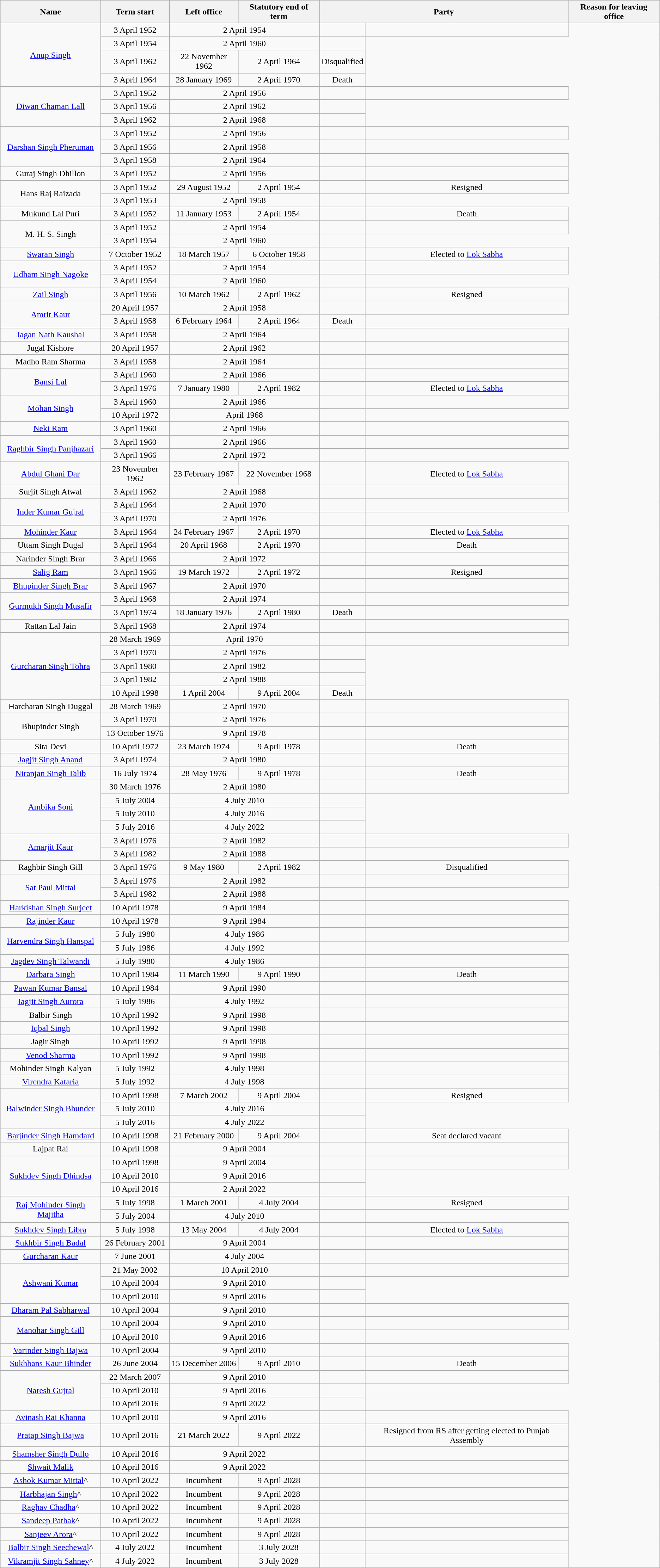<table class="wikitable sortable" style="text-align:center">
<tr>
<th>Name</th>
<th>Term start</th>
<th>Left office</th>
<th>Statutory end of term</th>
<th colspan=2>Party</th>
<th>Reason for leaving office</th>
</tr>
<tr>
<td rowspan=4><a href='#'>Anup Singh</a></td>
<td>3 April 1952</td>
<td colspan=2>2 April 1954</td>
<td></td>
<td></td>
</tr>
<tr>
<td>3 April 1954</td>
<td colspan=2>2 April 1960</td>
<td></td>
</tr>
<tr>
<td>3 April 1962</td>
<td>22 November 1962</td>
<td>2 April 1964</td>
<td>Disqualified</td>
</tr>
<tr>
<td>3 April 1964</td>
<td>28 January 1969</td>
<td>2 April 1970</td>
<td>Death</td>
</tr>
<tr>
<td rowspan=3><a href='#'>Diwan Chaman Lall</a></td>
<td>3 April 1952</td>
<td colspan=2>2 April 1956</td>
<td></td>
<td></td>
</tr>
<tr>
<td>3 April 1956</td>
<td colspan=2>2 April 1962</td>
<td></td>
</tr>
<tr>
<td>3 April 1962</td>
<td colspan=2>2 April 1968</td>
<td></td>
</tr>
<tr>
<td rowspan=3><a href='#'>Darshan Singh Pheruman</a></td>
<td>3 April 1952</td>
<td colspan=2>2 April 1956</td>
<td></td>
<td></td>
</tr>
<tr>
<td>3 April 1956</td>
<td colspan=2>2 April 1958</td>
<td></td>
</tr>
<tr>
<td>3 April 1958</td>
<td colspan=2>2 April 1964</td>
<td></td>
<td></td>
</tr>
<tr>
<td>Guraj Singh Dhillon</td>
<td>3 April 1952</td>
<td colspan=2>2 April 1956</td>
<td></td>
<td></td>
</tr>
<tr>
<td rowspan=2>Hans Raj Raizada</td>
<td>3 April 1952</td>
<td>29 August 1952</td>
<td>2 April 1954</td>
<td></td>
<td>Resigned</td>
</tr>
<tr>
<td>3 April 1953</td>
<td colspan=2>2 April 1958</td>
<td></td>
</tr>
<tr>
<td>Mukund Lal Puri</td>
<td>3 April 1952</td>
<td>11 January 1953</td>
<td>2 April 1954</td>
<td></td>
<td>Death</td>
</tr>
<tr>
<td rowspan=2>M. H. S.  Singh</td>
<td>3 April 1952</td>
<td colspan=2>2 April 1954</td>
<td></td>
<td></td>
</tr>
<tr>
<td>3 April 1954</td>
<td colspan=2>2 April 1960</td>
<td></td>
</tr>
<tr>
<td><a href='#'>Swaran Singh</a></td>
<td>7 October 1952</td>
<td>18 March 1957</td>
<td>6 October 1958</td>
<td></td>
<td>Elected to <a href='#'>Lok Sabha</a></td>
</tr>
<tr>
<td rowspan=2><a href='#'>Udham Singh Nagoke</a></td>
<td>3 April 1952</td>
<td colspan=2>2 April 1954</td>
<td></td>
<td></td>
</tr>
<tr>
<td>3 April 1954</td>
<td colspan=2>2 April 1960</td>
<td></td>
</tr>
<tr>
<td><a href='#'>Zail Singh</a></td>
<td>3 April 1956</td>
<td>10 March 1962</td>
<td>2 April 1962</td>
<td></td>
<td>Resigned</td>
</tr>
<tr>
<td rowspan=2><a href='#'>Amrit Kaur</a></td>
<td>20 April 1957</td>
<td colspan=2>2 April 1958</td>
<td></td>
<td></td>
</tr>
<tr>
<td>3 April 1958</td>
<td>6 February 1964</td>
<td>2 April 1964</td>
<td>Death</td>
</tr>
<tr>
<td><a href='#'>Jagan Nath Kaushal</a></td>
<td>3 April 1958</td>
<td colspan=2>2 April 1964</td>
<td></td>
<td></td>
</tr>
<tr>
<td>Jugal Kishore</td>
<td>20 April 1957</td>
<td colspan=2>2 April 1962</td>
<td></td>
<td></td>
</tr>
<tr>
<td>Madho Ram Sharma</td>
<td>3 April 1958</td>
<td colspan=2>2 April 1964</td>
<td></td>
<td></td>
</tr>
<tr>
<td rowspan=2><a href='#'>Bansi Lal</a></td>
<td>3 April 1960</td>
<td colspan=2>2 April 1966</td>
<td></td>
<td></td>
</tr>
<tr>
<td>3 April 1976</td>
<td>7 January 1980</td>
<td>2 April 1982</td>
<td></td>
<td>Elected to <a href='#'>Lok Sabha</a></td>
</tr>
<tr>
<td rowspan=2><a href='#'>Mohan Singh</a></td>
<td>3 April 1960</td>
<td colspan=2>2 April 1966</td>
<td></td>
<td></td>
</tr>
<tr>
<td>10 April 1972</td>
<td colspan=2>April 1968</td>
<td></td>
</tr>
<tr>
<td><a href='#'>Neki Ram</a></td>
<td>3 April 1960</td>
<td colspan=2>2 April 1966</td>
<td></td>
<td></td>
</tr>
<tr>
<td rowspan=2><a href='#'>Raghbir Singh Panjhazari</a></td>
<td>3 April 1960</td>
<td colspan=2>2 April 1966</td>
<td></td>
<td></td>
</tr>
<tr>
<td>3 April 1966</td>
<td colspan=2>2 April 1972</td>
<td></td>
</tr>
<tr>
<td><a href='#'>Abdul Ghani Dar</a></td>
<td>23 November 1962</td>
<td>23 February 1967</td>
<td>22 November 1968</td>
<td></td>
<td>Elected to <a href='#'>Lok Sabha</a></td>
</tr>
<tr>
<td>Surjit Singh Atwal</td>
<td>3 April 1962</td>
<td colspan=2>2 April 1968</td>
<td></td>
<td></td>
</tr>
<tr>
<td rowspan=2><a href='#'>Inder Kumar Gujral</a></td>
<td>3 April 1964</td>
<td colspan=2>2 April 1970</td>
<td></td>
<td></td>
</tr>
<tr>
<td>3 April 1970</td>
<td colspan=2>2 April 1976</td>
<td></td>
</tr>
<tr>
<td><a href='#'>Mohinder Kaur</a></td>
<td>3 April 1964</td>
<td>24 February 1967</td>
<td>2 April 1970</td>
<td></td>
<td>Elected to <a href='#'>Lok Sabha</a></td>
</tr>
<tr>
<td>Uttam Singh Dugal</td>
<td>3 April 1964</td>
<td>20 April 1968</td>
<td>2 April 1970</td>
<td></td>
<td>Death</td>
</tr>
<tr>
<td>Narinder Singh Brar</td>
<td>3 April 1966</td>
<td colspan=2>2 April 1972</td>
<td></td>
<td></td>
</tr>
<tr>
<td><a href='#'>Salig Ram</a></td>
<td>3 April 1966</td>
<td>19 March 1972</td>
<td>2 April 1972</td>
<td></td>
<td>Resigned</td>
</tr>
<tr>
<td><a href='#'>Bhupinder Singh Brar</a></td>
<td>3 April 1967</td>
<td colspan=2>2 April 1970</td>
<td></td>
<td></td>
</tr>
<tr>
<td rowspan=2><a href='#'>Gurmukh Singh Musafir</a></td>
<td>3 April 1968</td>
<td colspan=2>2 April 1974</td>
<td></td>
<td></td>
</tr>
<tr>
<td>3 April 1974</td>
<td>18 January 1976</td>
<td>2 April 1980</td>
<td>Death</td>
</tr>
<tr>
<td>Rattan Lal Jain</td>
<td>3 April 1968</td>
<td colspan=2>2 April 1974</td>
<td></td>
<td></td>
</tr>
<tr>
<td rowspan=5><a href='#'>Gurcharan Singh Tohra</a></td>
<td>28 March 1969</td>
<td colspan=2>April 1970</td>
<td></td>
<td></td>
</tr>
<tr>
<td>3 April 1970</td>
<td colspan=2>2 April 1976</td>
<td></td>
</tr>
<tr>
<td>3 April 1980</td>
<td colspan=2>2 April 1982</td>
<td></td>
</tr>
<tr>
<td>3 April 1982</td>
<td colspan=2>2 April 1988</td>
<td></td>
</tr>
<tr>
<td>10 April 1998</td>
<td>1 April 2004</td>
<td>9 April 2004</td>
<td>Death</td>
</tr>
<tr>
<td>Harcharan Singh Duggal</td>
<td>28 March 1969</td>
<td colspan=2>2 April 1970</td>
<td></td>
<td></td>
</tr>
<tr>
<td rowspan=2>Bhupinder Singh</td>
<td>3 April 1970</td>
<td colspan=2>2 April 1976</td>
<td></td>
<td></td>
</tr>
<tr>
<td>13 October 1976</td>
<td colspan=2>9 April 1978</td>
<td></td>
<td></td>
</tr>
<tr>
<td>Sita Devi</td>
<td>10 April 1972</td>
<td>23 March 1974</td>
<td>9 April 1978</td>
<td></td>
<td>Death</td>
</tr>
<tr>
<td><a href='#'>Jagjit Singh Anand</a></td>
<td>3 April 1974</td>
<td colspan=2>2 April 1980</td>
<td></td>
<td></td>
</tr>
<tr>
<td><a href='#'>Niranjan Singh Talib</a></td>
<td>16 July 1974</td>
<td>28 May 1976</td>
<td>9 April 1978</td>
<td></td>
<td>Death</td>
</tr>
<tr>
<td rowspan=4><a href='#'>Ambika Soni</a></td>
<td>30 March 1976</td>
<td colspan=2>2 April 1980</td>
<td></td>
<td></td>
</tr>
<tr>
<td>5 July 2004</td>
<td colspan=2>4 July 2010</td>
<td></td>
</tr>
<tr>
<td>5 July 2010</td>
<td colspan=2>4 July 2016</td>
<td></td>
</tr>
<tr>
<td>5 July 2016</td>
<td colspan=2>4 July 2022</td>
<td></td>
</tr>
<tr>
<td rowspan=2><a href='#'>Amarjit Kaur</a></td>
<td>3 April 1976</td>
<td colspan=2>2 April 1982</td>
<td></td>
<td></td>
</tr>
<tr>
<td>3 April 1982</td>
<td colspan=2>2 April 1988</td>
<td></td>
</tr>
<tr>
<td>Raghbir Singh Gill</td>
<td>3 April 1976</td>
<td>9 May 1980</td>
<td>2 April 1982</td>
<td></td>
<td>Disqualified</td>
</tr>
<tr>
<td rowspan=2><a href='#'>Sat Paul Mittal</a></td>
<td>3 April 1976</td>
<td colspan=2>2 April 1982</td>
<td></td>
<td></td>
</tr>
<tr>
<td>3 April 1982</td>
<td colspan=2>2 April 1988</td>
<td></td>
</tr>
<tr>
<td><a href='#'>Harkishan Singh Surjeet</a></td>
<td>10 April 1978</td>
<td colspan=2>9 April 1984</td>
<td></td>
<td></td>
</tr>
<tr>
<td><a href='#'>Rajinder Kaur</a></td>
<td>10 April 1978</td>
<td colspan=2>9 April 1984</td>
<td></td>
<td></td>
</tr>
<tr>
<td rowspan=2><a href='#'>Harvendra Singh Hanspal</a></td>
<td>5 July 1980</td>
<td colspan=2>4 July 1986</td>
<td></td>
<td></td>
</tr>
<tr>
<td>5 July 1986</td>
<td colspan=2>4 July 1992</td>
<td></td>
</tr>
<tr>
<td><a href='#'>Jagdev Singh Talwandi</a></td>
<td>5 July 1980</td>
<td colspan=2>4 July 1986</td>
<td></td>
<td></td>
</tr>
<tr>
<td><a href='#'>Darbara Singh</a></td>
<td>10 April 1984</td>
<td>11 March 1990</td>
<td>9 April 1990</td>
<td></td>
<td>Death</td>
</tr>
<tr>
<td><a href='#'>Pawan Kumar Bansal</a></td>
<td>10 April 1984</td>
<td colspan=2>9 April 1990</td>
<td></td>
<td></td>
</tr>
<tr>
<td><a href='#'>Jagjit Singh Aurora</a></td>
<td>5 July 1986</td>
<td colspan=2>4 July 1992</td>
<td></td>
<td></td>
</tr>
<tr>
<td>Balbir Singh</td>
<td>10 April 1992</td>
<td colspan=2>9 April 1998</td>
<td></td>
<td></td>
</tr>
<tr>
<td><a href='#'>Iqbal Singh</a></td>
<td>10 April 1992</td>
<td colspan=2>9 April 1998</td>
<td></td>
<td></td>
</tr>
<tr>
<td>Jagir Singh</td>
<td>10 April 1992</td>
<td colspan=2>9 April 1998</td>
<td></td>
<td></td>
</tr>
<tr>
<td><a href='#'>Venod Sharma</a></td>
<td>10 April 1992</td>
<td colspan=2>9 April 1998</td>
<td></td>
<td></td>
</tr>
<tr>
<td>Mohinder Singh Kalyan</td>
<td>5 July 1992</td>
<td colspan=2>4 July 1998</td>
<td></td>
<td></td>
</tr>
<tr>
<td><a href='#'>Virendra Kataria</a></td>
<td>5 July 1992</td>
<td colspan=2>4 July 1998</td>
<td></td>
<td></td>
</tr>
<tr>
<td rowspan=3><a href='#'>Balwinder Singh Bhunder</a></td>
<td>10 April 1998</td>
<td>7 March 2002</td>
<td>9 April 2004</td>
<td></td>
<td>Resigned</td>
</tr>
<tr>
<td>5 July 2010</td>
<td colspan=2>4 July 2016</td>
<td></td>
</tr>
<tr>
<td>5 July 2016</td>
<td colspan=2>4 July 2022</td>
<td></td>
</tr>
<tr>
</tr>
<tr>
<td><a href='#'>Barjinder Singh Hamdard</a></td>
<td>10 April 1998</td>
<td>21 February 2000</td>
<td>9 April 2004</td>
<td></td>
<td>Seat declared vacant</td>
</tr>
<tr>
<td>Lajpat Rai</td>
<td>10 April 1998</td>
<td colspan=2>9 April 2004</td>
<td></td>
<td></td>
</tr>
<tr>
<td rowspan=3><a href='#'>Sukhdev Singh Dhindsa</a></td>
<td>10 April 1998</td>
<td colspan=2>9 April 2004</td>
<td></td>
<td></td>
</tr>
<tr>
<td>10 April 2010</td>
<td colspan=2>9 April 2016</td>
<td></td>
</tr>
<tr>
<td>10 April 2016</td>
<td colspan=2>2 April 2022</td>
<td></td>
</tr>
<tr>
<td rowspan=2><a href='#'>Raj Mohinder Singh Majitha</a></td>
<td>5 July 1998</td>
<td>1 March 2001</td>
<td>4 July 2004</td>
<td></td>
<td>Resigned</td>
</tr>
<tr>
<td>5 July 2004</td>
<td colspan=2>4 July 2010</td>
<td></td>
</tr>
<tr>
<td><a href='#'>Sukhdev Singh Libra</a></td>
<td>5 July 1998</td>
<td>13 May 2004</td>
<td>4 July 2004</td>
<td></td>
<td>Elected to <a href='#'>Lok Sabha</a></td>
</tr>
<tr>
<td><a href='#'>Sukhbir Singh Badal</a></td>
<td>26 February 2001</td>
<td colspan=2>9 April 2004</td>
<td></td>
<td></td>
</tr>
<tr>
<td><a href='#'>Gurcharan Kaur</a></td>
<td>7 June 2001</td>
<td colspan=2>4 July 2004</td>
<td></td>
<td></td>
</tr>
<tr>
<td rowspan=3><a href='#'>Ashwani Kumar</a></td>
<td>21 May 2002</td>
<td colspan=2>10 April 2010</td>
<td></td>
<td></td>
</tr>
<tr>
<td>10 April 2004</td>
<td colspan=2>9 April 2010</td>
<td></td>
</tr>
<tr>
<td>10 April 2010</td>
<td colspan=2>9 April 2016</td>
<td></td>
</tr>
<tr>
<td><a href='#'>Dharam Pal Sabharwal</a></td>
<td>10 April 2004</td>
<td colspan=2>9 April 2010</td>
<td></td>
<td></td>
</tr>
<tr>
<td rowspan=2><a href='#'>Manohar Singh Gill</a></td>
<td>10 April 2004</td>
<td colspan=2>9 April 2010</td>
<td></td>
<td></td>
</tr>
<tr>
<td>10 April 2010</td>
<td colspan=2>9 April 2016</td>
<td></td>
</tr>
<tr>
<td><a href='#'>Varinder Singh Bajwa</a></td>
<td>10 April 2004</td>
<td colspan=2>9 April 2010</td>
<td></td>
<td></td>
</tr>
<tr>
<td><a href='#'>Sukhbans Kaur Bhinder</a></td>
<td>26 June 2004</td>
<td>15 December 2006</td>
<td>9 April 2010</td>
<td></td>
<td>Death</td>
</tr>
<tr>
<td rowspan=3><a href='#'>Naresh Gujral</a></td>
<td>22 March 2007</td>
<td colspan=2>9 April 2010</td>
<td></td>
<td></td>
</tr>
<tr>
<td>10 April 2010</td>
<td colspan=2>9 April 2016</td>
<td></td>
</tr>
<tr>
<td>10 April 2016</td>
<td colspan="2">9 April 2022</td>
<td></td>
</tr>
<tr>
</tr>
<tr>
<td><a href='#'>Avinash Rai Khanna</a></td>
<td>10 April 2010</td>
<td colspan=2>9 April 2016</td>
<td></td>
<td></td>
</tr>
<tr>
<td><a href='#'>Pratap Singh Bajwa</a></td>
<td>10 April 2016</td>
<td>21 March 2022</td>
<td>9 April 2022</td>
<td></td>
<td>Resigned from RS after getting elected to Punjab Assembly</td>
</tr>
<tr>
<td><a href='#'>Shamsher Singh Dullo</a></td>
<td>10 April 2016</td>
<td colspan="2">9 April 2022</td>
<td></td>
<td></td>
</tr>
<tr>
<td><a href='#'>Shwait Malik</a></td>
<td>10 April 2016</td>
<td colspan="2">9 April 2022</td>
<td></td>
<td></td>
</tr>
<tr>
<td><a href='#'>Ashok Kumar Mittal</a>^</td>
<td>10 April 2022</td>
<td>Incumbent</td>
<td>9 April 2028</td>
<td></td>
<td></td>
</tr>
<tr>
<td><a href='#'>Harbhajan Singh</a>^</td>
<td>10 April 2022</td>
<td>Incumbent</td>
<td>9 April 2028</td>
<td></td>
<td></td>
</tr>
<tr>
<td><a href='#'>Raghav Chadha</a>^</td>
<td>10 April 2022</td>
<td>Incumbent</td>
<td>9 April 2028</td>
<td></td>
<td></td>
</tr>
<tr>
<td><a href='#'>Sandeep Pathak</a>^</td>
<td>10 April 2022</td>
<td>Incumbent</td>
<td>9 April 2028</td>
<td></td>
<td></td>
</tr>
<tr>
<td><a href='#'>Sanjeev Arora</a>^</td>
<td>10 April 2022</td>
<td>Incumbent</td>
<td>9 April 2028</td>
<td></td>
<td></td>
</tr>
<tr>
<td><a href='#'>Balbir Singh Seechewal</a>^</td>
<td>4 July 2022</td>
<td>Incumbent</td>
<td>3 July 2028</td>
<td></td>
<td></td>
</tr>
<tr>
<td><a href='#'>Vikramjit Singh Sahney</a>^</td>
<td>4 July 2022</td>
<td>Incumbent</td>
<td>3 July 2028</td>
<td></td>
<td></td>
</tr>
</table>
